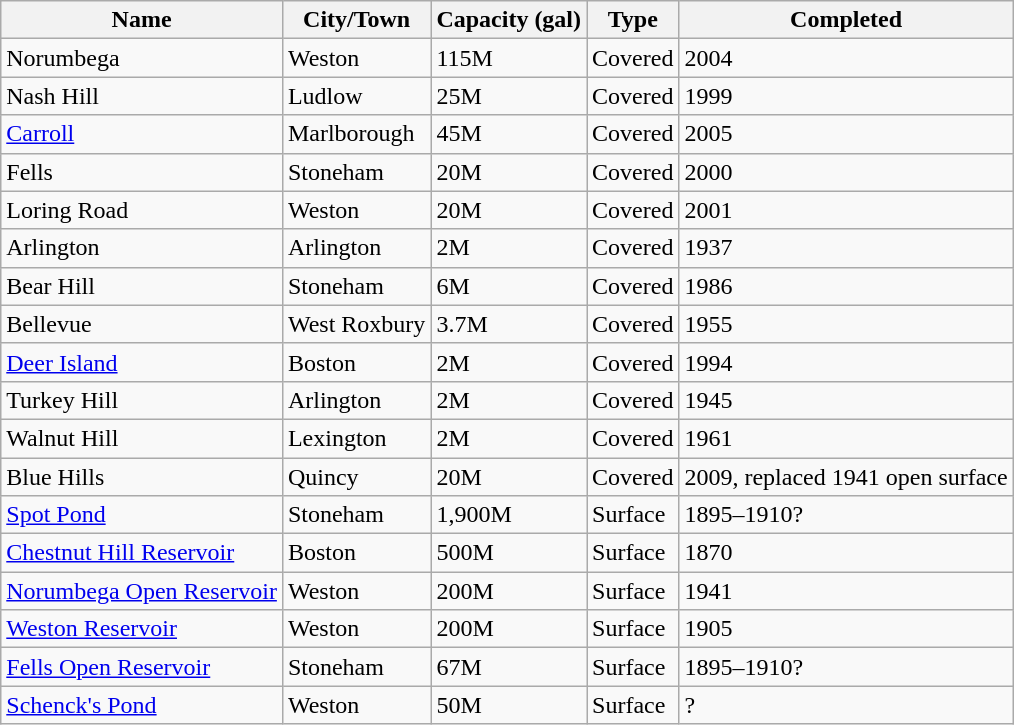<table class=wikitable>
<tr>
<th>Name</th>
<th>City/Town</th>
<th>Capacity (gal)</th>
<th>Type</th>
<th>Completed</th>
</tr>
<tr>
<td>Norumbega</td>
<td>Weston</td>
<td>115M</td>
<td>Covered</td>
<td>2004</td>
</tr>
<tr>
<td>Nash Hill</td>
<td>Ludlow</td>
<td>25M</td>
<td>Covered</td>
<td>1999</td>
</tr>
<tr>
<td><a href='#'>Carroll</a></td>
<td>Marlborough</td>
<td>45M</td>
<td>Covered</td>
<td>2005</td>
</tr>
<tr>
<td>Fells</td>
<td>Stoneham</td>
<td>20M</td>
<td>Covered</td>
<td>2000</td>
</tr>
<tr>
<td>Loring Road</td>
<td>Weston</td>
<td>20M</td>
<td>Covered</td>
<td>2001</td>
</tr>
<tr>
<td>Arlington</td>
<td>Arlington</td>
<td>2M</td>
<td>Covered</td>
<td>1937</td>
</tr>
<tr>
<td>Bear Hill</td>
<td>Stoneham</td>
<td>6M</td>
<td>Covered</td>
<td>1986</td>
</tr>
<tr>
<td>Bellevue</td>
<td>West Roxbury</td>
<td>3.7M</td>
<td>Covered</td>
<td>1955</td>
</tr>
<tr>
<td><a href='#'>Deer Island</a></td>
<td>Boston</td>
<td>2M</td>
<td>Covered</td>
<td>1994</td>
</tr>
<tr>
<td>Turkey Hill</td>
<td>Arlington</td>
<td>2M</td>
<td>Covered</td>
<td>1945</td>
</tr>
<tr>
<td>Walnut Hill</td>
<td>Lexington</td>
<td>2M</td>
<td>Covered</td>
<td>1961</td>
</tr>
<tr>
<td>Blue Hills</td>
<td>Quincy</td>
<td>20M</td>
<td>Covered</td>
<td>2009, replaced 1941 open surface</td>
</tr>
<tr>
<td><a href='#'>Spot Pond</a></td>
<td>Stoneham</td>
<td>1,900M</td>
<td>Surface</td>
<td>1895–1910?</td>
</tr>
<tr>
<td><a href='#'>Chestnut Hill Reservoir</a></td>
<td>Boston</td>
<td>500M</td>
<td>Surface</td>
<td>1870</td>
</tr>
<tr>
<td><a href='#'>Norumbega Open Reservoir</a></td>
<td>Weston</td>
<td>200M</td>
<td>Surface</td>
<td>1941</td>
</tr>
<tr>
<td><a href='#'>Weston Reservoir</a></td>
<td>Weston</td>
<td>200M</td>
<td>Surface</td>
<td>1905</td>
</tr>
<tr>
<td><a href='#'>Fells Open Reservoir</a></td>
<td>Stoneham</td>
<td>67M</td>
<td>Surface</td>
<td>1895–1910?</td>
</tr>
<tr>
<td><a href='#'>Schenck's Pond</a></td>
<td>Weston</td>
<td>50M</td>
<td>Surface</td>
<td>?</td>
</tr>
</table>
